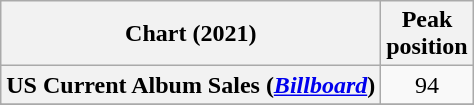<table class="wikitable sortable plainrowheaders" style="text-align:center">
<tr>
<th scope="col">Chart (2021)</th>
<th scope="col">Peak<br>position</th>
</tr>
<tr>
<th scope = "row">US Current Album Sales (<em><a href='#'>Billboard</a></em>)</th>
<td>94</td>
</tr>
<tr>
</tr>
<tr>
</tr>
</table>
